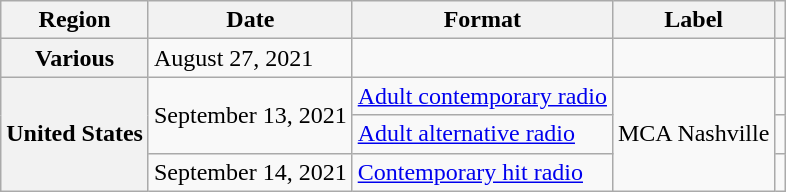<table class="wikitable plainrowheaders">
<tr>
<th scope="col">Region</th>
<th scope="col">Date</th>
<th scope="col">Format</th>
<th scope="col">Label</th>
<th scope="col"></th>
</tr>
<tr>
<th scope="row">Various</th>
<td>August 27, 2021</td>
<td></td>
<td></td>
<td></td>
</tr>
<tr>
<th scope="row" rowspan="3">United States</th>
<td rowspan="2">September 13, 2021</td>
<td><a href='#'>Adult contemporary radio</a></td>
<td rowspan="3">MCA Nashville</td>
<td></td>
</tr>
<tr>
<td><a href='#'>Adult alternative radio</a></td>
<td></td>
</tr>
<tr>
<td>September 14, 2021</td>
<td><a href='#'>Contemporary hit radio</a></td>
<td></td>
</tr>
</table>
